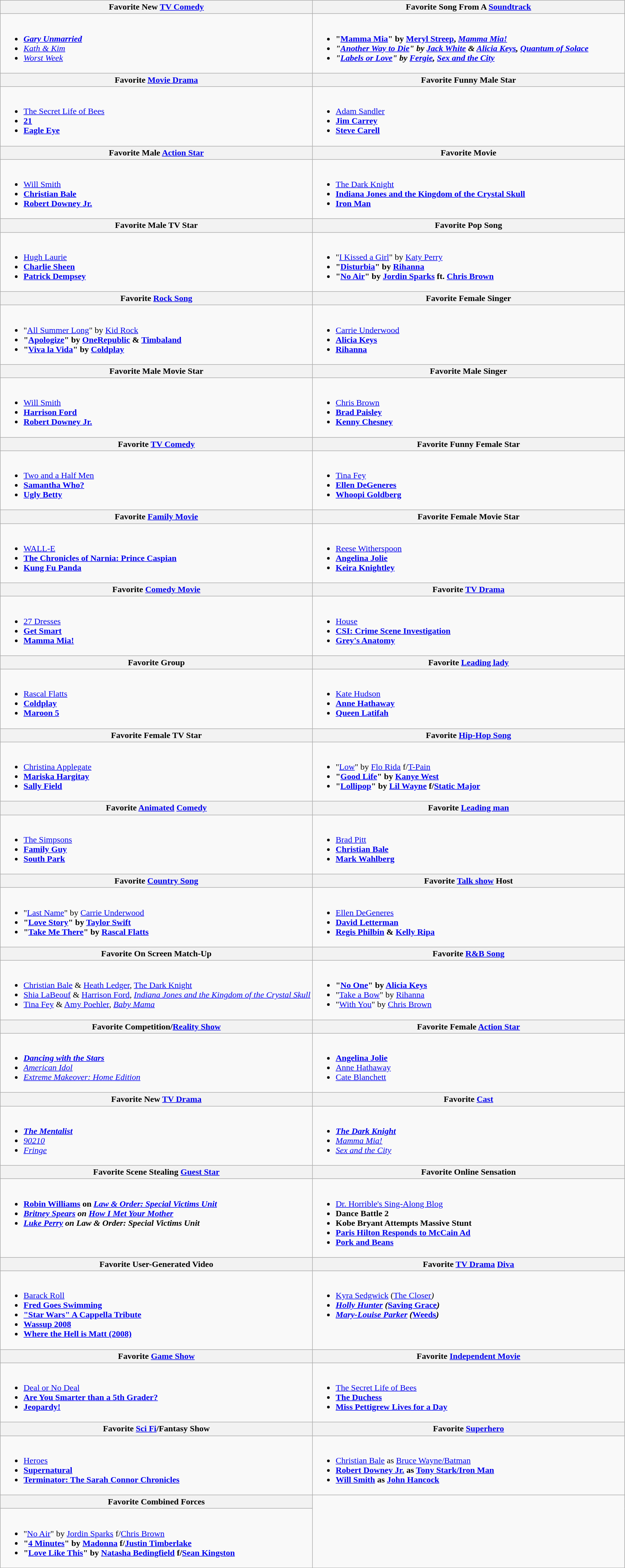<table class="wikitable">
<tr>
<th width="50%">Favorite New <a href='#'>TV Comedy</a></th>
<th width="50%">Favorite Song From A <a href='#'>Soundtrack</a></th>
</tr>
<tr>
<td valign="top"><br><ul><li><strong><em><a href='#'>Gary Unmarried</a></em></strong></li><li><em><a href='#'>Kath & Kim</a></em></li><li><em><a href='#'>Worst Week</a></em></li></ul></td>
<td valign="top"><br><ul><li><strong>"<a href='#'>Mamma Mia</a>" by <a href='#'>Meryl Streep</a>, <em><a href='#'>Mamma Mia!</a><strong><em></li><li>"<a href='#'>Another Way to Die</a>" by <a href='#'>Jack White</a> & <a href='#'>Alicia Keys</a>, </em><a href='#'>Quantum of Solace</a><em></li><li>"<a href='#'>Labels or Love</a>" by <a href='#'>Fergie</a>, </em><a href='#'>Sex and the City</a><em></li></ul></td>
</tr>
<tr>
<th>Favorite <a href='#'>Movie Drama</a></th>
<th>Favorite Funny Male Star</th>
</tr>
<tr>
<td valign="top"><br><ul><li></em></strong><a href='#'>The Secret Life of Bees</a><strong><em></li><li></em><a href='#'>21</a><em></li><li></em><a href='#'>Eagle Eye</a><em></li></ul></td>
<td valign="top"><br><ul><li></strong><a href='#'>Adam Sandler</a><strong></li><li><a href='#'>Jim Carrey</a></li><li><a href='#'>Steve Carell</a></li></ul></td>
</tr>
<tr>
<th>Favorite Male <a href='#'>Action Star</a></th>
<th>Favorite Movie</th>
</tr>
<tr>
<td valign="top"><br><ul><li></strong><a href='#'>Will Smith</a><strong></li><li><a href='#'>Christian Bale</a></li><li><a href='#'>Robert Downey Jr.</a></li></ul></td>
<td valign="top"><br><ul><li></em></strong><a href='#'>The Dark Knight</a><strong><em></li><li></em><a href='#'>Indiana Jones and the Kingdom of the Crystal Skull</a><em></li><li></em><a href='#'>Iron Man</a><em></li></ul></td>
</tr>
<tr>
<th>Favorite Male TV Star</th>
<th>Favorite Pop Song</th>
</tr>
<tr>
<td valign="top"><br><ul><li></strong><a href='#'>Hugh Laurie</a><strong></li><li><a href='#'>Charlie Sheen</a></li><li><a href='#'>Patrick Dempsey</a></li></ul></td>
<td valign="top"><br><ul><li></strong>"<a href='#'>I Kissed a Girl</a>" by <a href='#'>Katy Perry</a><strong></li><li>"<a href='#'>Disturbia</a>" by <a href='#'>Rihanna</a></li><li>"<a href='#'>No Air</a>" by <a href='#'>Jordin Sparks</a> ft. <a href='#'>Chris Brown</a></li></ul></td>
</tr>
<tr>
<th>Favorite <a href='#'>Rock Song</a></th>
<th>Favorite Female Singer</th>
</tr>
<tr>
<td valign="top"><br><ul><li></strong>"<a href='#'>All Summer Long</a>" by <a href='#'>Kid Rock</a><strong></li><li>"<a href='#'>Apologize</a>" by <a href='#'>OneRepublic</a> & <a href='#'>Timbaland</a></li><li>"<a href='#'>Viva la Vida</a>" by <a href='#'>Coldplay</a></li></ul></td>
<td valign="top"><br><ul><li></strong><a href='#'>Carrie Underwood</a><strong></li><li><a href='#'>Alicia Keys</a></li><li><a href='#'>Rihanna</a></li></ul></td>
</tr>
<tr>
<th>Favorite Male Movie Star</th>
<th>Favorite Male Singer</th>
</tr>
<tr>
<td valign="top"><br><ul><li></strong><a href='#'>Will Smith</a><strong></li><li><a href='#'>Harrison Ford</a></li><li><a href='#'>Robert Downey Jr.</a></li></ul></td>
<td valign="top"><br><ul><li></strong><a href='#'>Chris Brown</a><strong></li><li><a href='#'>Brad Paisley</a></li><li><a href='#'>Kenny Chesney</a></li></ul></td>
</tr>
<tr>
<th>Favorite <a href='#'>TV Comedy</a></th>
<th>Favorite Funny Female Star</th>
</tr>
<tr>
<td valign="top"><br><ul><li></em></strong><a href='#'>Two and a Half Men</a><strong><em></li><li></em><a href='#'>Samantha Who?</a><em></li><li></em><a href='#'>Ugly Betty</a><em></li></ul></td>
<td valign="top"><br><ul><li></strong><a href='#'>Tina Fey</a><strong></li><li><a href='#'>Ellen DeGeneres</a></li><li><a href='#'>Whoopi Goldberg</a></li></ul></td>
</tr>
<tr>
<th>Favorite <a href='#'>Family Movie</a></th>
<th>Favorite Female Movie Star</th>
</tr>
<tr>
<td valign="top"><br><ul><li></em></strong><a href='#'>WALL-E</a><strong><em></li><li></em><a href='#'>The Chronicles of Narnia: Prince Caspian</a><em></li><li></em><a href='#'>Kung Fu Panda</a><em></li></ul></td>
<td valign="top"><br><ul><li></strong><a href='#'>Reese Witherspoon</a><strong></li><li><a href='#'>Angelina Jolie</a></li><li><a href='#'>Keira Knightley</a></li></ul></td>
</tr>
<tr>
<th>Favorite <a href='#'>Comedy Movie</a></th>
<th>Favorite <a href='#'>TV Drama</a></th>
</tr>
<tr>
<td valign="top"><br><ul><li></em></strong><a href='#'>27 Dresses</a><strong><em></li><li></em><a href='#'>Get Smart</a><em></li><li></em><a href='#'>Mamma Mia!</a><em></li></ul></td>
<td valign="top"><br><ul><li></em></strong><a href='#'>House</a><strong><em></li><li></em><a href='#'>CSI: Crime Scene Investigation</a><em></li><li></em><a href='#'>Grey's Anatomy</a><em></li></ul></td>
</tr>
<tr>
<th>Favorite Group</th>
<th>Favorite <a href='#'>Leading lady</a></th>
</tr>
<tr>
<td valign="top"><br><ul><li></strong><a href='#'>Rascal Flatts</a><strong></li><li><a href='#'>Coldplay</a></li><li><a href='#'>Maroon 5</a></li></ul></td>
<td valign="top"><br><ul><li></strong><a href='#'>Kate Hudson</a><strong></li><li><a href='#'>Anne Hathaway</a></li><li><a href='#'>Queen Latifah</a></li></ul></td>
</tr>
<tr>
<th>Favorite Female TV Star</th>
<th>Favorite <a href='#'>Hip-Hop Song</a></th>
</tr>
<tr>
<td valign="top"><br><ul><li></strong><a href='#'>Christina Applegate</a><strong></li><li><a href='#'>Mariska Hargitay</a></li><li><a href='#'>Sally Field</a></li></ul></td>
<td valign="top"><br><ul><li></strong>"<a href='#'>Low</a>" by <a href='#'>Flo Rida</a> f/<a href='#'>T-Pain</a><strong></li><li>"<a href='#'>Good Life</a>" by <a href='#'>Kanye West</a></li><li>"<a href='#'>Lollipop</a>" by <a href='#'>Lil Wayne</a> f/<a href='#'>Static Major</a></li></ul></td>
</tr>
<tr>
<th>Favorite <a href='#'>Animated</a> <a href='#'>Comedy</a></th>
<th>Favorite <a href='#'>Leading man</a></th>
</tr>
<tr>
<td valign="top"><br><ul><li></em></strong><a href='#'>The Simpsons</a><strong><em></li><li></em><a href='#'>Family Guy</a><em></li><li></em><a href='#'>South Park</a><em></li></ul></td>
<td valign="top"><br><ul><li></strong><a href='#'>Brad Pitt</a><strong></li><li><a href='#'>Christian Bale</a></li><li><a href='#'>Mark Wahlberg</a></li></ul></td>
</tr>
<tr>
<th>Favorite <a href='#'>Country Song</a></th>
<th>Favorite <a href='#'>Talk show</a> Host</th>
</tr>
<tr>
<td valign="top"><br><ul><li></strong>"<a href='#'>Last Name</a>" by <a href='#'>Carrie Underwood</a><strong></li><li>"<a href='#'>Love Story</a>" by <a href='#'>Taylor Swift</a></li><li>"<a href='#'>Take Me There</a>" by <a href='#'>Rascal Flatts</a></li></ul></td>
<td valign="top"><br><ul><li></strong><a href='#'>Ellen DeGeneres</a><strong></li><li><a href='#'>David Letterman</a></li><li><a href='#'>Regis Philbin</a> & <a href='#'>Kelly Ripa</a></li></ul></td>
</tr>
<tr>
<th>Favorite On Screen Match-Up</th>
<th>Favorite <a href='#'>R&B Song</a></th>
</tr>
<tr>
<td valign="top"><br><ul><li></strong><a href='#'>Christian Bale</a> & <a href='#'>Heath Ledger</a>, </em><a href='#'>The Dark Knight</a></em></strong></li><li><a href='#'>Shia LaBeouf</a> & <a href='#'>Harrison Ford</a>, <em><a href='#'>Indiana Jones and the Kingdom of the Crystal Skull</a></em></li><li><a href='#'>Tina Fey</a> & <a href='#'>Amy Poehler</a>, <em><a href='#'>Baby Mama</a></em></li></ul></td>
<td valign="top"><br><ul><li><strong>"<a href='#'>No One</a>" by <a href='#'>Alicia Keys</a></strong></li><li>"<a href='#'>Take a Bow</a>" by <a href='#'>Rihanna</a></li><li>"<a href='#'>With You</a>" by <a href='#'>Chris Brown</a></li></ul></td>
</tr>
<tr>
<th>Favorite Competition/<a href='#'>Reality Show</a></th>
<th>Favorite Female <a href='#'>Action Star</a></th>
</tr>
<tr>
<td valign="top"><br><ul><li><strong><em><a href='#'>Dancing with the Stars</a></em></strong></li><li><em><a href='#'>American Idol</a></em></li><li><em><a href='#'>Extreme Makeover: Home Edition</a></em></li></ul></td>
<td valign="top"><br><ul><li><strong><a href='#'>Angelina Jolie</a></strong></li><li><a href='#'>Anne Hathaway</a></li><li><a href='#'>Cate Blanchett</a></li></ul></td>
</tr>
<tr>
<th>Favorite New <a href='#'>TV Drama</a></th>
<th>Favorite <a href='#'>Cast</a></th>
</tr>
<tr>
<td valign="top"><br><ul><li><strong><em><a href='#'>The Mentalist</a></em></strong></li><li><em><a href='#'>90210</a></em></li><li><em><a href='#'>Fringe</a></em></li></ul></td>
<td valign="top"><br><ul><li><strong><em><a href='#'>The Dark Knight</a></em></strong></li><li><em><a href='#'>Mamma Mia!</a></em></li><li><em><a href='#'>Sex and the City</a></em></li></ul></td>
</tr>
<tr>
<th>Favorite Scene Stealing <a href='#'>Guest Star</a></th>
<th>Favorite Online Sensation</th>
</tr>
<tr>
<td valign="top"><br><ul><li><strong><a href='#'>Robin Williams</a> on <em><a href='#'>Law & Order: Special Victims Unit</a><strong><em></li><li><a href='#'>Britney Spears</a> on </em><a href='#'>How I Met Your Mother</a><em></li><li><a href='#'>Luke Perry</a> on </em>Law & Order: Special Victims Unit<em></li></ul></td>
<td valign="top"><br><ul><li></strong><a href='#'>Dr. Horrible's Sing-Along Blog</a><strong></li><li>Dance Battle 2</li><li>Kobe Bryant Attempts Massive Stunt</li><li><a href='#'>Paris Hilton Responds to McCain Ad</a></li><li><a href='#'>Pork and Beans</a></li></ul></td>
</tr>
<tr>
<th>Favorite User-Generated Video</th>
<th>Favorite <a href='#'>TV Drama</a> <a href='#'>Diva</a></th>
</tr>
<tr>
<td valign="top"><br><ul><li></strong><a href='#'>Barack Roll</a><strong></li><li><a href='#'>Fred Goes Swimming</a></li><li><a href='#'>"Star Wars" A Cappella Tribute</a></li><li><a href='#'>Wassup 2008</a></li><li><a href='#'>Where the Hell is Matt (2008)</a></li></ul></td>
<td valign="top"><br><ul><li></strong><a href='#'>Kyra Sedgwick</a> (</em><a href='#'>The Closer</a><em>)<strong></li><li><a href='#'>Holly Hunter</a> (</em><a href='#'>Saving Grace</a><em>)</li><li><a href='#'>Mary-Louise Parker</a> (</em><a href='#'>Weeds</a><em>)</li></ul></td>
</tr>
<tr>
<th>Favorite <a href='#'>Game Show</a></th>
<th>Favorite <a href='#'>Independent Movie</a></th>
</tr>
<tr>
<td valign="top"><br><ul><li></em></strong><a href='#'>Deal or No Deal</a><strong><em></li><li></em><a href='#'>Are You Smarter than a 5th Grader?</a><em></li><li></em><a href='#'>Jeopardy!</a><em></li></ul></td>
<td valign="top"><br><ul><li></em></strong><a href='#'>The Secret Life of Bees</a><strong><em></li><li></em><a href='#'>The Duchess</a><em></li><li></em><a href='#'>Miss Pettigrew Lives for a Day</a><em></li></ul></td>
</tr>
<tr>
<th>Favorite <a href='#'>Sci Fi</a>/Fantasy Show</th>
<th>Favorite <a href='#'>Superhero</a></th>
</tr>
<tr>
<td valign="top"><br><ul><li></em></strong><a href='#'>Heroes</a><strong><em></li><li></em><a href='#'>Supernatural</a><em></li><li></em><a href='#'>Terminator: The Sarah Connor Chronicles</a><em></li></ul></td>
<td valign="top"><br><ul><li></strong><a href='#'>Christian Bale</a> as <a href='#'>Bruce Wayne/Batman</a><strong></li><li><a href='#'>Robert Downey Jr.</a> as <a href='#'>Tony Stark/Iron Man</a></li><li><a href='#'>Will Smith</a> as <a href='#'>John Hancock</a></li></ul></td>
</tr>
<tr>
<th>Favorite Combined Forces</th>
</tr>
<tr>
<td valign="top"><br><ul><li></strong>"<a href='#'>No Air</a>" by <a href='#'>Jordin Sparks</a> f/<a href='#'>Chris Brown</a><strong></li><li>"<a href='#'>4 Minutes</a>" by <a href='#'>Madonna</a> f/<a href='#'>Justin Timberlake</a></li><li>"<a href='#'>Love Like This</a>" by <a href='#'>Natasha Bedingfield</a> f/<a href='#'>Sean Kingston</a></li></ul></td>
</tr>
</table>
